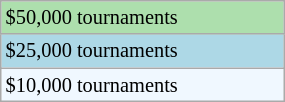<table class="wikitable" style="font-size:85%;" width=15%>
<tr style="background:#addfad;">
<td>$50,000 tournaments</td>
</tr>
<tr style="background:lightblue;">
<td>$25,000 tournaments</td>
</tr>
<tr style="background:#f0f8ff;">
<td>$10,000 tournaments</td>
</tr>
</table>
